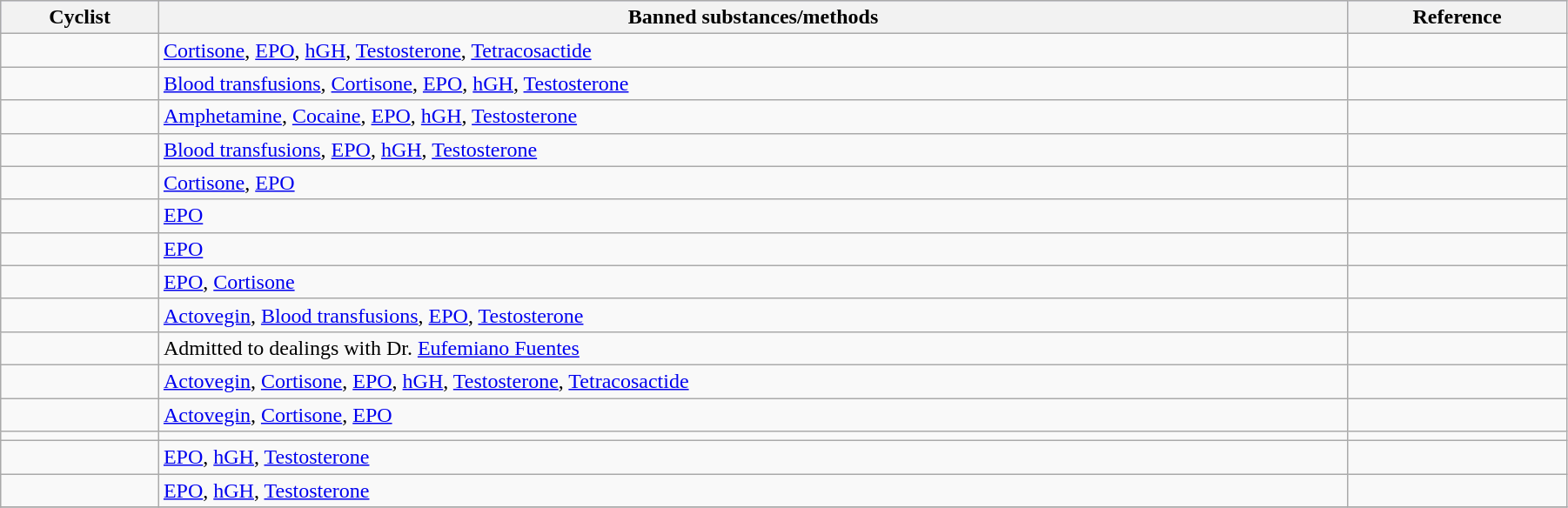<table class="wikitable" style="width:95%;">
<tr style="background:#ccf; class=;"sortable">
<th>Cyclist</th>
<th>Banned substances/methods</th>
<th>Reference</th>
</tr>
<tr>
<td></td>
<td><a href='#'>Cortisone</a>, <a href='#'>EPO</a>, <a href='#'>hGH</a>, <a href='#'>Testosterone</a>, <a href='#'>Tetracosactide</a></td>
<td></td>
</tr>
<tr>
<td></td>
<td><a href='#'>Blood transfusions</a>, <a href='#'>Cortisone</a>, <a href='#'>EPO</a>, <a href='#'>hGH</a>, <a href='#'>Testosterone</a></td>
<td></td>
</tr>
<tr>
<td></td>
<td><a href='#'>Amphetamine</a>, <a href='#'>Cocaine</a>, <a href='#'>EPO</a>, <a href='#'>hGH</a>, <a href='#'>Testosterone</a></td>
<td></td>
</tr>
<tr>
<td></td>
<td><a href='#'>Blood transfusions</a>, <a href='#'>EPO</a>, <a href='#'>hGH</a>, <a href='#'>Testosterone</a></td>
<td></td>
</tr>
<tr>
<td></td>
<td><a href='#'>Cortisone</a>, <a href='#'>EPO</a></td>
<td></td>
</tr>
<tr>
<td></td>
<td><a href='#'>EPO</a></td>
<td></td>
</tr>
<tr>
<td></td>
<td><a href='#'>EPO</a></td>
<td></td>
</tr>
<tr>
<td></td>
<td><a href='#'>EPO</a>, <a href='#'>Cortisone</a></td>
<td></td>
</tr>
<tr>
<td></td>
<td><a href='#'>Actovegin</a>, <a href='#'>Blood transfusions</a>, <a href='#'>EPO</a>, <a href='#'>Testosterone</a></td>
<td></td>
</tr>
<tr>
<td></td>
<td>Admitted to dealings with Dr. <a href='#'>Eufemiano Fuentes</a></td>
<td></td>
</tr>
<tr>
<td></td>
<td><a href='#'>Actovegin</a>, <a href='#'>Cortisone</a>, <a href='#'>EPO</a>, <a href='#'>hGH</a>, <a href='#'>Testosterone</a>, <a href='#'>Tetracosactide</a></td>
<td></td>
</tr>
<tr>
<td></td>
<td><a href='#'>Actovegin</a>, <a href='#'>Cortisone</a>, <a href='#'>EPO</a></td>
<td></td>
</tr>
<tr>
<td></td>
<td></td>
<td></td>
</tr>
<tr>
<td></td>
<td><a href='#'>EPO</a>, <a href='#'>hGH</a>, <a href='#'>Testosterone</a></td>
<td></td>
</tr>
<tr>
<td></td>
<td><a href='#'>EPO</a>, <a href='#'>hGH</a>, <a href='#'>Testosterone</a></td>
<td></td>
</tr>
<tr>
</tr>
</table>
